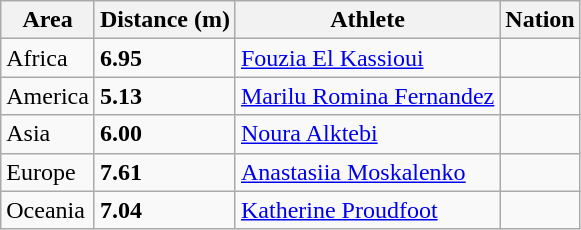<table class="wikitable">
<tr>
<th>Area</th>
<th>Distance (m)</th>
<th>Athlete</th>
<th>Nation</th>
</tr>
<tr>
<td>Africa</td>
<td><strong>6.95</strong></td>
<td><a href='#'>Fouzia El Kassioui</a></td>
<td></td>
</tr>
<tr>
<td>America</td>
<td><strong>5.13</strong></td>
<td><a href='#'>Marilu Romina Fernandez</a></td>
<td></td>
</tr>
<tr>
<td>Asia</td>
<td><strong>6.00</strong></td>
<td><a href='#'>Noura Alktebi</a></td>
<td></td>
</tr>
<tr>
<td>Europe</td>
<td><strong>7.61</strong> </td>
<td><a href='#'>Anastasiia Moskalenko</a></td>
<td></td>
</tr>
<tr>
<td>Oceania</td>
<td><strong>7.04</strong></td>
<td><a href='#'>Katherine Proudfoot</a></td>
<td></td>
</tr>
</table>
